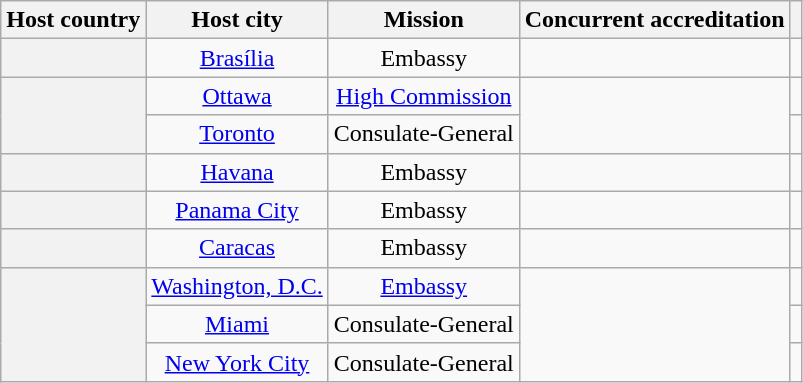<table class="wikitable plainrowheaders" style="text-align:center;">
<tr>
<th scope="col">Host country</th>
<th scope="col">Host city</th>
<th scope="col">Mission</th>
<th scope="col">Concurrent accreditation</th>
<th scope="col"></th>
</tr>
<tr>
<th scope="row"></th>
<td><a href='#'>Brasília</a></td>
<td>Embassy</td>
<td></td>
<td></td>
</tr>
<tr>
<th scope="row" rowspan="2"></th>
<td><a href='#'>Ottawa</a></td>
<td><a href='#'>High Commission</a></td>
<td rowspan="2"></td>
<td></td>
</tr>
<tr>
<td><a href='#'>Toronto</a></td>
<td>Consulate-General</td>
<td></td>
</tr>
<tr>
<th scope="row"></th>
<td><a href='#'>Havana</a></td>
<td>Embassy</td>
<td></td>
<td></td>
</tr>
<tr>
<th scope="row"></th>
<td><a href='#'>Panama City</a></td>
<td>Embassy</td>
<td></td>
<td></td>
</tr>
<tr>
<th scope="row"></th>
<td><a href='#'>Caracas</a></td>
<td>Embassy</td>
<td></td>
<td></td>
</tr>
<tr>
<th scope="row" rowspan="3"></th>
<td><a href='#'>Washington, D.C.</a></td>
<td><a href='#'>Embassy</a></td>
<td rowspan="3"></td>
<td></td>
</tr>
<tr>
<td><a href='#'>Miami</a></td>
<td>Consulate-General</td>
<td></td>
</tr>
<tr>
<td><a href='#'>New York City</a></td>
<td>Consulate-General</td>
<td></td>
</tr>
</table>
